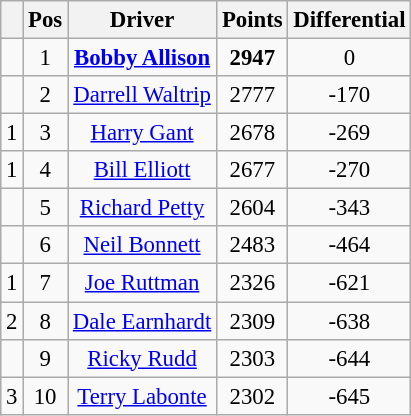<table class="wikitable" style="font-size: 95%;">
<tr>
<th></th>
<th>Pos</th>
<th>Driver</th>
<th>Points</th>
<th>Differential</th>
</tr>
<tr>
<td align="left"></td>
<td style="text-align:center;">1</td>
<td style="text-align:center;"><strong><a href='#'>Bobby Allison</a></strong></td>
<td style="text-align:center;"><strong>2947</strong></td>
<td style="text-align:center;">0</td>
</tr>
<tr>
<td align="left"></td>
<td style="text-align:center;">2</td>
<td style="text-align:center;"><a href='#'>Darrell Waltrip</a></td>
<td style="text-align:center;">2777</td>
<td style="text-align:center;">-170</td>
</tr>
<tr>
<td align="left"> 1</td>
<td style="text-align:center;">3</td>
<td style="text-align:center;"><a href='#'>Harry Gant</a></td>
<td style="text-align:center;">2678</td>
<td style="text-align:center;">-269</td>
</tr>
<tr>
<td align="left"> 1</td>
<td style="text-align:center;">4</td>
<td style="text-align:center;"><a href='#'>Bill Elliott</a></td>
<td style="text-align:center;">2677</td>
<td style="text-align:center;">-270</td>
</tr>
<tr>
<td align="left"></td>
<td style="text-align:center;">5</td>
<td style="text-align:center;"><a href='#'>Richard Petty</a></td>
<td style="text-align:center;">2604</td>
<td style="text-align:center;">-343</td>
</tr>
<tr>
<td align="left"></td>
<td style="text-align:center;">6</td>
<td style="text-align:center;"><a href='#'>Neil Bonnett</a></td>
<td style="text-align:center;">2483</td>
<td style="text-align:center;">-464</td>
</tr>
<tr>
<td align="left"> 1</td>
<td style="text-align:center;">7</td>
<td style="text-align:center;"><a href='#'>Joe Ruttman</a></td>
<td style="text-align:center;">2326</td>
<td style="text-align:center;">-621</td>
</tr>
<tr>
<td align="left"> 2</td>
<td style="text-align:center;">8</td>
<td style="text-align:center;"><a href='#'>Dale Earnhardt</a></td>
<td style="text-align:center;">2309</td>
<td style="text-align:center;">-638</td>
</tr>
<tr>
<td align="left"></td>
<td style="text-align:center;">9</td>
<td style="text-align:center;"><a href='#'>Ricky Rudd</a></td>
<td style="text-align:center;">2303</td>
<td style="text-align:center;">-644</td>
</tr>
<tr>
<td align="left"> 3</td>
<td style="text-align:center;">10</td>
<td style="text-align:center;"><a href='#'>Terry Labonte</a></td>
<td style="text-align:center;">2302</td>
<td style="text-align:center;">-645</td>
</tr>
</table>
